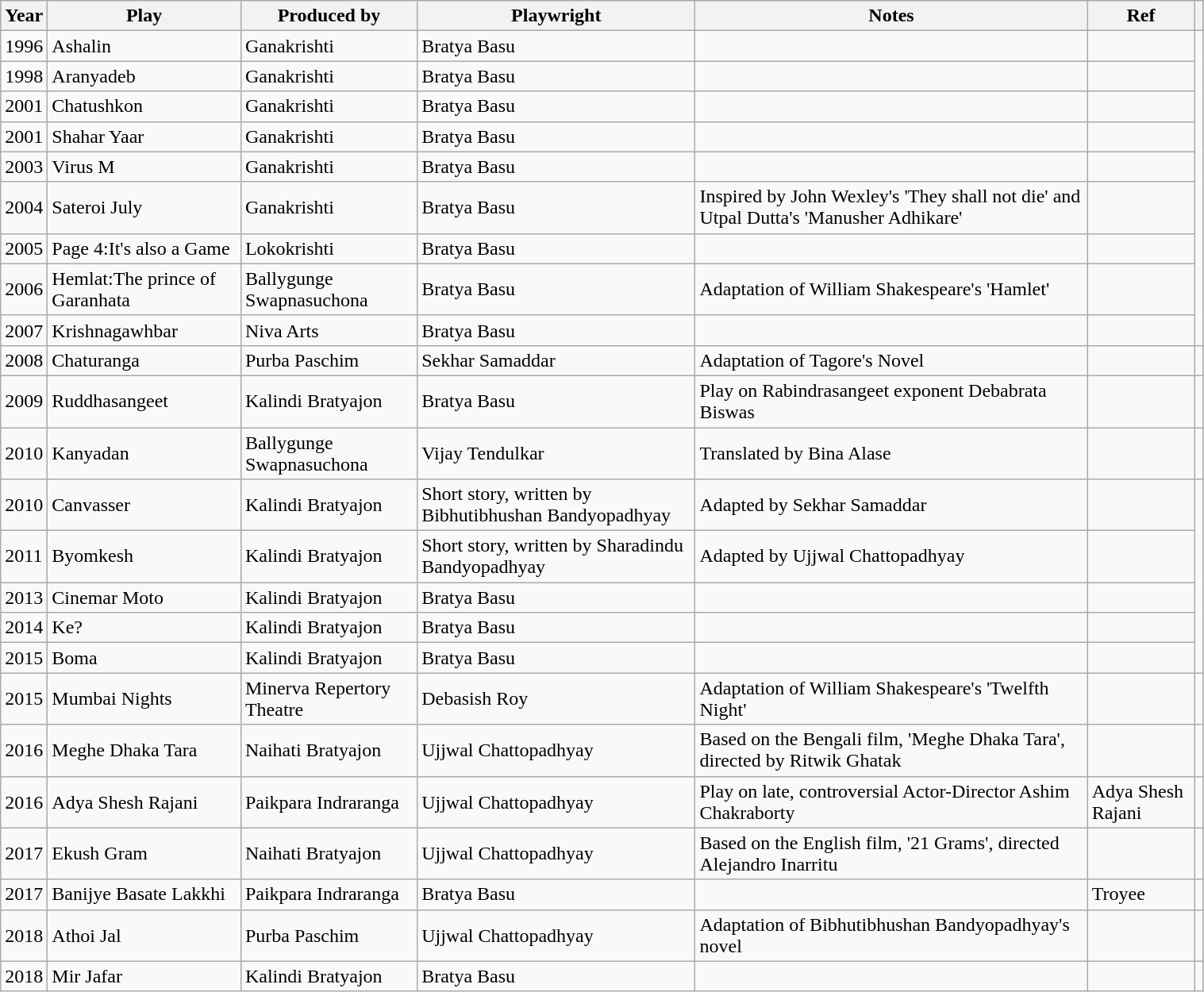<table class="wikitable sortable" width=80%;>
<tr>
<th>Year</th>
<th>Play</th>
<th>Produced by</th>
<th>Playwright</th>
<th>Notes</th>
<th>Ref</th>
<th></th>
</tr>
<tr>
<td>1996</td>
<td>Ashalin</td>
<td>Ganakrishti</td>
<td>Bratya Basu</td>
<td></td>
<td></td>
</tr>
<tr>
<td>1998</td>
<td>Aranyadeb</td>
<td>Ganakrishti</td>
<td>Bratya Basu</td>
<td></td>
<td></td>
</tr>
<tr>
<td>2001</td>
<td>Chatushkon</td>
<td>Ganakrishti</td>
<td>Bratya Basu</td>
<td></td>
<td></td>
</tr>
<tr>
<td>2001</td>
<td>Shahar Yaar</td>
<td>Ganakrishti</td>
<td>Bratya Basu</td>
<td></td>
<td></td>
</tr>
<tr>
<td>2003</td>
<td>Virus M</td>
<td>Ganakrishti</td>
<td>Bratya Basu</td>
<td></td>
<td></td>
</tr>
<tr>
<td>2004</td>
<td>Sateroi July</td>
<td>Ganakrishti</td>
<td>Bratya Basu</td>
<td>Inspired by John Wexley's 'They shall not die' and Utpal Dutta's 'Manusher Adhikare'</td>
<td></td>
</tr>
<tr>
<td>2005</td>
<td>Page 4:It's also a Game</td>
<td>Lokokrishti</td>
<td>Bratya Basu</td>
<td></td>
<td></td>
</tr>
<tr>
<td>2006</td>
<td>Hemlat:The prince of Garanhata</td>
<td>Ballygunge Swapnasuchona</td>
<td>Bratya Basu</td>
<td>Adaptation of William Shakespeare's 'Hamlet'</td>
<td></td>
</tr>
<tr>
<td>2007</td>
<td>Krishnagawhbar</td>
<td>Niva Arts</td>
<td>Bratya Basu</td>
<td></td>
<td></td>
</tr>
<tr>
<td>2008</td>
<td>Chaturanga</td>
<td>Purba Paschim</td>
<td>Sekhar Samaddar</td>
<td>Adaptation of Tagore's Novel</td>
<td></td>
<td></td>
</tr>
<tr>
<td>2009</td>
<td>Ruddhasangeet</td>
<td>Kalindi Bratyajon</td>
<td>Bratya Basu</td>
<td>Play on Rabindrasangeet exponent Debabrata Biswas</td>
<td></td>
</tr>
<tr>
<td>2010</td>
<td>Kanyadan</td>
<td>Ballygunge Swapnasuchona</td>
<td>Vijay Tendulkar</td>
<td>Translated by Bina Alase</td>
<td></td>
<td></td>
</tr>
<tr>
<td>2010</td>
<td>Canvasser</td>
<td>Kalindi Bratyajon</td>
<td>Short story, written by Bibhutibhushan Bandyopadhyay</td>
<td>Adapted by Sekhar Samaddar</td>
<td></td>
</tr>
<tr>
<td>2011</td>
<td>Byomkesh</td>
<td>Kalindi Bratyajon</td>
<td>Short story, written by Sharadindu Bandyopadhyay</td>
<td>Adapted by Ujjwal Chattopadhyay</td>
<td></td>
</tr>
<tr>
<td>2013</td>
<td>Cinemar Moto</td>
<td>Kalindi Bratyajon</td>
<td>Bratya Basu</td>
<td></td>
<td></td>
</tr>
<tr>
<td>2014</td>
<td>Ke?</td>
<td>Kalindi Bratyajon</td>
<td>Bratya Basu</td>
<td></td>
<td></td>
</tr>
<tr>
<td>2015</td>
<td>Boma</td>
<td>Kalindi Bratyajon</td>
<td>Bratya Basu</td>
<td></td>
<td></td>
</tr>
<tr>
<td>2015</td>
<td>Mumbai Nights</td>
<td>Minerva Repertory Theatre</td>
<td>Debasish Roy</td>
<td>Adaptation of William Shakespeare's 'Twelfth Night'</td>
<td></td>
<td></td>
</tr>
<tr>
<td>2016</td>
<td>Meghe Dhaka Tara</td>
<td>Naihati Bratyajon</td>
<td>Ujjwal Chattopadhyay</td>
<td>Based on the Bengali film, 'Meghe Dhaka Tara', directed by Ritwik Ghatak</td>
<td></td>
<td></td>
</tr>
<tr>
<td>2016</td>
<td>Adya Shesh Rajani</td>
<td>Paikpara Indraranga</td>
<td>Ujjwal Chattopadhyay</td>
<td>Play on late, controversial Actor-Director Ashim Chakraborty</td>
<td>Adya Shesh Rajani  </td>
<td></td>
</tr>
<tr>
<td>2017</td>
<td>Ekush Gram</td>
<td>Naihati Bratyajon</td>
<td>Ujjwal Chattopadhyay</td>
<td>Based on the English film, '21 Grams', directed Alejandro Inarritu</td>
<td></td>
<td></td>
</tr>
<tr>
<td>2017</td>
<td>Banijye Basate Lakkhi</td>
<td>Paikpara Indraranga</td>
<td>Bratya Basu</td>
<td></td>
<td>Troyee </td>
<td></td>
</tr>
<tr>
<td>2018</td>
<td>Athoi Jal</td>
<td>Purba Paschim</td>
<td>Ujjwal Chattopadhyay</td>
<td>Adaptation of Bibhutibhushan Bandyopadhyay's novel</td>
<td></td>
<td></td>
</tr>
<tr>
<td>2018</td>
<td>Mir Jafar</td>
<td>Kalindi Bratyajon</td>
<td>Bratya Basu</td>
<td></td>
<td></td>
</tr>
</table>
